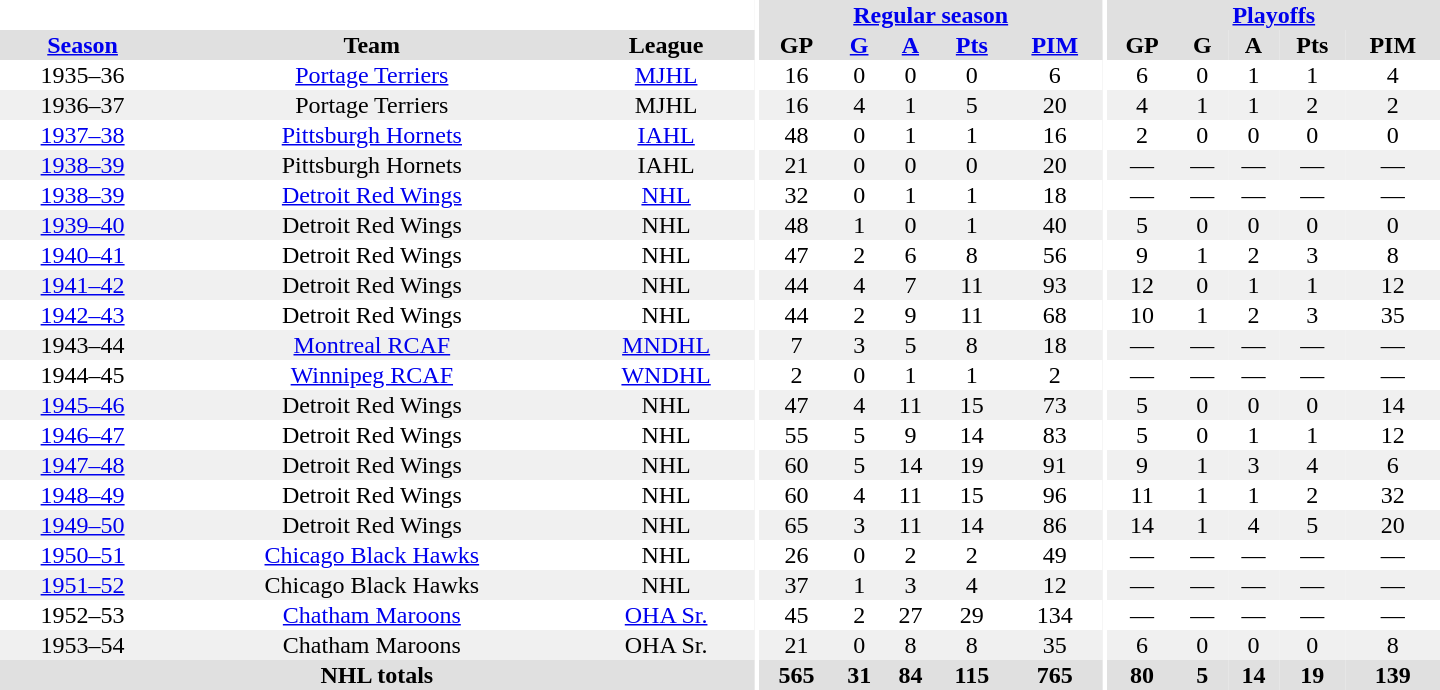<table border="0" cellpadding="1" cellspacing="0" style="text-align:center; width:60em">
<tr bgcolor="#e0e0e0">
<th colspan="3" bgcolor="#ffffff"></th>
<th rowspan="100" bgcolor="#ffffff"></th>
<th colspan="5"><a href='#'>Regular season</a></th>
<th rowspan="100" bgcolor="#ffffff"></th>
<th colspan="5"><a href='#'>Playoffs</a></th>
</tr>
<tr bgcolor="#e0e0e0">
<th><a href='#'>Season</a></th>
<th>Team</th>
<th>League</th>
<th>GP</th>
<th><a href='#'>G</a></th>
<th><a href='#'>A</a></th>
<th><a href='#'>Pts</a></th>
<th><a href='#'>PIM</a></th>
<th>GP</th>
<th>G</th>
<th>A</th>
<th>Pts</th>
<th>PIM</th>
</tr>
<tr>
<td>1935–36</td>
<td><a href='#'>Portage Terriers</a></td>
<td><a href='#'>MJHL</a></td>
<td>16</td>
<td>0</td>
<td>0</td>
<td>0</td>
<td>6</td>
<td>6</td>
<td>0</td>
<td>1</td>
<td>1</td>
<td>4</td>
</tr>
<tr bgcolor="#f0f0f0">
<td>1936–37</td>
<td>Portage Terriers</td>
<td>MJHL</td>
<td>16</td>
<td>4</td>
<td>1</td>
<td>5</td>
<td>20</td>
<td>4</td>
<td>1</td>
<td>1</td>
<td>2</td>
<td>2</td>
</tr>
<tr>
<td><a href='#'>1937–38</a></td>
<td><a href='#'>Pittsburgh Hornets</a></td>
<td><a href='#'>IAHL</a></td>
<td>48</td>
<td>0</td>
<td>1</td>
<td>1</td>
<td>16</td>
<td>2</td>
<td>0</td>
<td>0</td>
<td>0</td>
<td>0</td>
</tr>
<tr bgcolor="#f0f0f0">
<td><a href='#'>1938–39</a></td>
<td>Pittsburgh Hornets</td>
<td>IAHL</td>
<td>21</td>
<td>0</td>
<td>0</td>
<td>0</td>
<td>20</td>
<td>—</td>
<td>—</td>
<td>—</td>
<td>—</td>
<td>—</td>
</tr>
<tr>
<td><a href='#'>1938–39</a></td>
<td><a href='#'>Detroit Red Wings</a></td>
<td><a href='#'>NHL</a></td>
<td>32</td>
<td>0</td>
<td>1</td>
<td>1</td>
<td>18</td>
<td>—</td>
<td>—</td>
<td>—</td>
<td>—</td>
<td>—</td>
</tr>
<tr bgcolor="#f0f0f0">
<td><a href='#'>1939–40</a></td>
<td>Detroit Red Wings</td>
<td>NHL</td>
<td>48</td>
<td>1</td>
<td>0</td>
<td>1</td>
<td>40</td>
<td>5</td>
<td>0</td>
<td>0</td>
<td>0</td>
<td>0</td>
</tr>
<tr>
<td><a href='#'>1940–41</a></td>
<td>Detroit Red Wings</td>
<td>NHL</td>
<td>47</td>
<td>2</td>
<td>6</td>
<td>8</td>
<td>56</td>
<td>9</td>
<td>1</td>
<td>2</td>
<td>3</td>
<td>8</td>
</tr>
<tr bgcolor="#f0f0f0">
<td><a href='#'>1941–42</a></td>
<td>Detroit Red Wings</td>
<td>NHL</td>
<td>44</td>
<td>4</td>
<td>7</td>
<td>11</td>
<td>93</td>
<td>12</td>
<td>0</td>
<td>1</td>
<td>1</td>
<td>12</td>
</tr>
<tr>
<td><a href='#'>1942–43</a></td>
<td>Detroit Red Wings</td>
<td>NHL</td>
<td>44</td>
<td>2</td>
<td>9</td>
<td>11</td>
<td>68</td>
<td>10</td>
<td>1</td>
<td>2</td>
<td>3</td>
<td>35</td>
</tr>
<tr bgcolor="#f0f0f0">
<td>1943–44</td>
<td><a href='#'>Montreal RCAF</a></td>
<td><a href='#'>MNDHL</a></td>
<td>7</td>
<td>3</td>
<td>5</td>
<td>8</td>
<td>18</td>
<td>—</td>
<td>—</td>
<td>—</td>
<td>—</td>
<td>—</td>
</tr>
<tr>
<td>1944–45</td>
<td><a href='#'>Winnipeg RCAF</a></td>
<td><a href='#'>WNDHL</a></td>
<td>2</td>
<td>0</td>
<td>1</td>
<td>1</td>
<td>2</td>
<td>—</td>
<td>—</td>
<td>—</td>
<td>—</td>
<td>—</td>
</tr>
<tr bgcolor="#f0f0f0">
<td><a href='#'>1945–46</a></td>
<td>Detroit Red Wings</td>
<td>NHL</td>
<td>47</td>
<td>4</td>
<td>11</td>
<td>15</td>
<td>73</td>
<td>5</td>
<td>0</td>
<td>0</td>
<td>0</td>
<td>14</td>
</tr>
<tr>
<td><a href='#'>1946–47</a></td>
<td>Detroit Red Wings</td>
<td>NHL</td>
<td>55</td>
<td>5</td>
<td>9</td>
<td>14</td>
<td>83</td>
<td>5</td>
<td>0</td>
<td>1</td>
<td>1</td>
<td>12</td>
</tr>
<tr bgcolor="#f0f0f0">
<td><a href='#'>1947–48</a></td>
<td>Detroit Red Wings</td>
<td>NHL</td>
<td>60</td>
<td>5</td>
<td>14</td>
<td>19</td>
<td>91</td>
<td>9</td>
<td>1</td>
<td>3</td>
<td>4</td>
<td>6</td>
</tr>
<tr>
<td><a href='#'>1948–49</a></td>
<td>Detroit Red Wings</td>
<td>NHL</td>
<td>60</td>
<td>4</td>
<td>11</td>
<td>15</td>
<td>96</td>
<td>11</td>
<td>1</td>
<td>1</td>
<td>2</td>
<td>32</td>
</tr>
<tr bgcolor="#f0f0f0">
<td><a href='#'>1949–50</a></td>
<td>Detroit Red Wings</td>
<td>NHL</td>
<td>65</td>
<td>3</td>
<td>11</td>
<td>14</td>
<td>86</td>
<td>14</td>
<td>1</td>
<td>4</td>
<td>5</td>
<td>20</td>
</tr>
<tr>
<td><a href='#'>1950–51</a></td>
<td><a href='#'>Chicago Black Hawks</a></td>
<td>NHL</td>
<td>26</td>
<td>0</td>
<td>2</td>
<td>2</td>
<td>49</td>
<td>—</td>
<td>—</td>
<td>—</td>
<td>—</td>
<td>—</td>
</tr>
<tr bgcolor="#f0f0f0">
<td><a href='#'>1951–52</a></td>
<td>Chicago Black Hawks</td>
<td>NHL</td>
<td>37</td>
<td>1</td>
<td>3</td>
<td>4</td>
<td>12</td>
<td>—</td>
<td>—</td>
<td>—</td>
<td>—</td>
<td>—</td>
</tr>
<tr>
<td>1952–53</td>
<td><a href='#'>Chatham Maroons</a></td>
<td><a href='#'>OHA Sr.</a></td>
<td>45</td>
<td>2</td>
<td>27</td>
<td>29</td>
<td>134</td>
<td>—</td>
<td>—</td>
<td>—</td>
<td>—</td>
<td>—</td>
</tr>
<tr bgcolor="#f0f0f0">
<td>1953–54</td>
<td>Chatham Maroons</td>
<td>OHA Sr.</td>
<td>21</td>
<td>0</td>
<td>8</td>
<td>8</td>
<td>35</td>
<td>6</td>
<td>0</td>
<td>0</td>
<td>0</td>
<td>8</td>
</tr>
<tr bgcolor="#e0e0e0">
<th colspan="3">NHL totals</th>
<th>565</th>
<th>31</th>
<th>84</th>
<th>115</th>
<th>765</th>
<th>80</th>
<th>5</th>
<th>14</th>
<th>19</th>
<th>139</th>
</tr>
</table>
